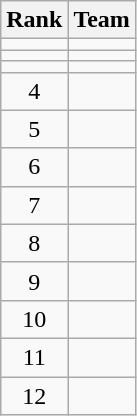<table class="wikitable">
<tr>
<th>Rank</th>
<th>Team</th>
</tr>
<tr>
<td align=center></td>
<td></td>
</tr>
<tr>
<td align=center></td>
<td></td>
</tr>
<tr>
<td align=center></td>
<td></td>
</tr>
<tr>
<td align=center>4</td>
<td></td>
</tr>
<tr>
<td align=center>5</td>
<td></td>
</tr>
<tr>
<td align=center>6</td>
<td></td>
</tr>
<tr>
<td align=center>7</td>
<td></td>
</tr>
<tr>
<td align=center>8</td>
<td></td>
</tr>
<tr>
<td align=center>9</td>
<td></td>
</tr>
<tr>
<td align=center>10</td>
<td></td>
</tr>
<tr>
<td align=center>11</td>
<td></td>
</tr>
<tr>
<td align=center>12</td>
<td></td>
</tr>
</table>
